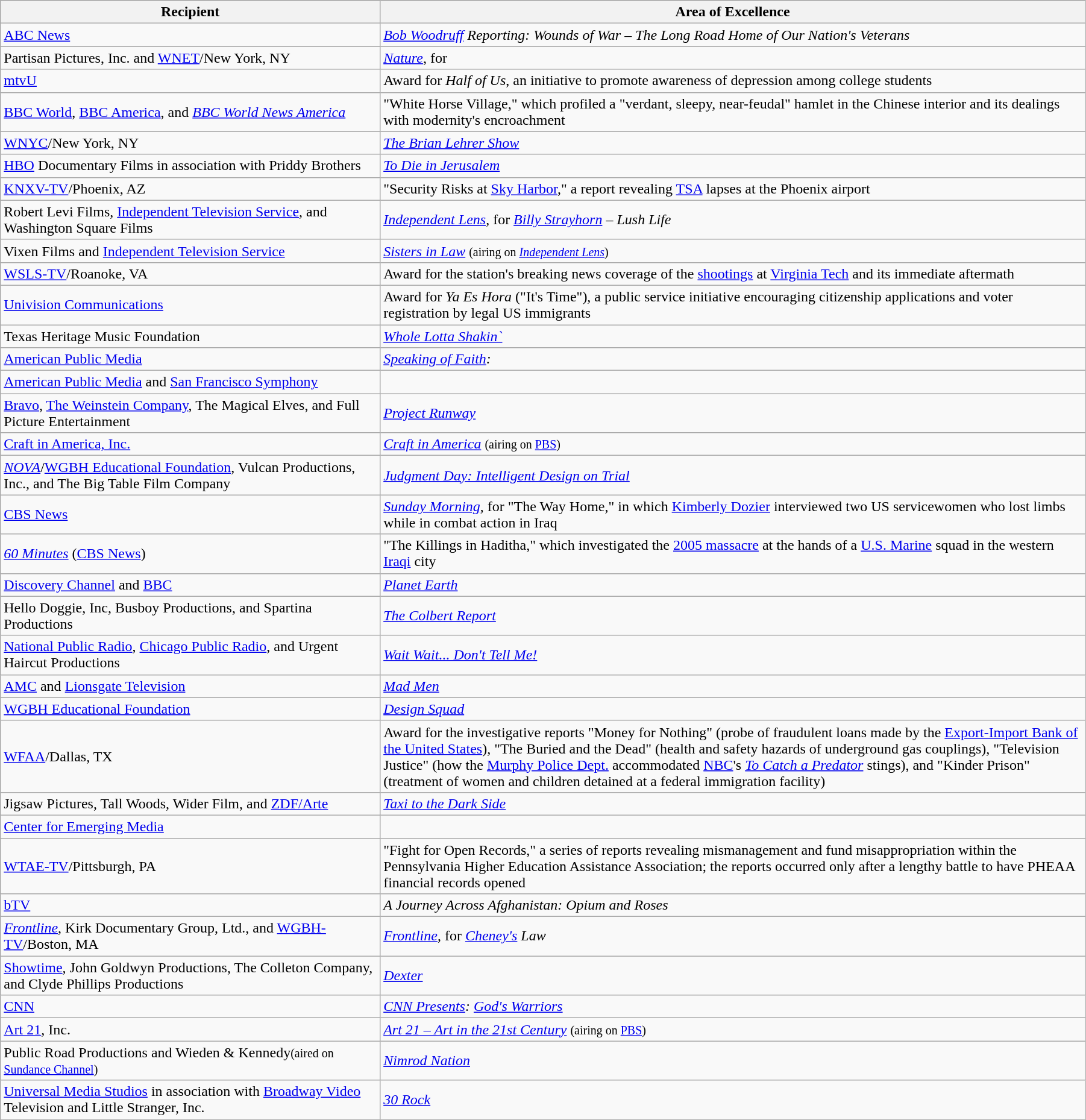<table class="wikitable" style="width:95%">
<tr bgcolor="#CCCCCC">
<th width=35%>Recipient</th>
<th width=65%>Area of Excellence</th>
</tr>
<tr>
<td><a href='#'>ABC News</a></td>
<td><em><a href='#'>Bob Woodruff</a> Reporting: Wounds of War – The Long Road Home of Our Nation's Veterans</em></td>
</tr>
<tr>
<td>Partisan Pictures, Inc. and <a href='#'>WNET</a>/New York, NY</td>
<td><em><a href='#'>Nature</a></em>, for <em></em></td>
</tr>
<tr>
<td><a href='#'>mtvU</a></td>
<td>Award for <em>Half of Us</em>, an initiative to promote awareness of depression among college students</td>
</tr>
<tr>
<td><a href='#'>BBC World</a>, <a href='#'>BBC America</a>, and <em><a href='#'>BBC World News America</a></em></td>
<td>"White Horse Village," which profiled a "verdant, sleepy, near-feudal" hamlet in the Chinese interior and its dealings with modernity's encroachment</td>
</tr>
<tr>
<td><a href='#'>WNYC</a>/New York, NY</td>
<td><em><a href='#'>The Brian Lehrer Show</a></em></td>
</tr>
<tr>
<td><a href='#'>HBO</a> Documentary Films in association with Priddy Brothers</td>
<td><em><a href='#'>To Die in Jerusalem</a></em></td>
</tr>
<tr>
<td><a href='#'>KNXV-TV</a>/Phoenix, AZ</td>
<td>"Security Risks at <a href='#'>Sky Harbor</a>," a report revealing <a href='#'>TSA</a> lapses at the Phoenix airport</td>
</tr>
<tr>
<td>Robert Levi Films, <a href='#'>Independent Television Service</a>, and Washington Square Films</td>
<td><em><a href='#'>Independent Lens</a></em>, for <em><a href='#'>Billy Strayhorn</a> – Lush Life</em></td>
</tr>
<tr>
<td>Vixen Films and <a href='#'>Independent Television Service</a></td>
<td><em><a href='#'>Sisters in Law</a></em> <small>(airing on <em><a href='#'>Independent Lens</a></em>)</small></td>
</tr>
<tr>
<td><a href='#'>WSLS-TV</a>/Roanoke, VA</td>
<td>Award for the station's breaking news coverage of the <a href='#'>shootings</a> at <a href='#'>Virginia Tech</a> and its immediate aftermath</td>
</tr>
<tr>
<td><a href='#'>Univision Communications</a></td>
<td>Award for <em>Ya Es Hora</em> ("It's Time"), a public service initiative encouraging citizenship applications and voter registration by legal US immigrants</td>
</tr>
<tr>
<td>Texas Heritage Music Foundation</td>
<td><em><a href='#'>Whole Lotta Shakin`</a></em></td>
</tr>
<tr>
<td><a href='#'>American Public Media</a></td>
<td><em><a href='#'>Speaking of Faith</a>: </em></td>
</tr>
<tr>
<td><a href='#'>American Public Media</a> and <a href='#'>San Francisco Symphony</a></td>
<td><em></em></td>
</tr>
<tr>
<td><a href='#'>Bravo</a>, <a href='#'>The Weinstein Company</a>, The Magical Elves, and Full Picture Entertainment</td>
<td><em><a href='#'>Project Runway</a></em></td>
</tr>
<tr>
<td><a href='#'>Craft in America, Inc.</a></td>
<td><em><a href='#'>Craft in America</a></em> <small>(airing on <a href='#'>PBS</a>)</small></td>
</tr>
<tr>
<td><em><a href='#'>NOVA</a></em>/<a href='#'>WGBH Educational Foundation</a>, Vulcan Productions, Inc., and The Big Table Film Company</td>
<td><em><a href='#'>Judgment Day: Intelligent Design on Trial</a></em></td>
</tr>
<tr>
<td><a href='#'>CBS News</a></td>
<td><em><a href='#'>Sunday Morning</a></em>, for "The Way Home," in which <a href='#'>Kimberly Dozier</a> interviewed two US servicewomen who lost limbs while in combat action in Iraq</td>
</tr>
<tr>
<td><em><a href='#'>60 Minutes</a></em> (<a href='#'>CBS News</a>)</td>
<td>"The Killings in Haditha," which investigated the <a href='#'>2005 massacre</a> at the hands of a <a href='#'>U.S. Marine</a> squad in the western <a href='#'>Iraqi</a> city</td>
</tr>
<tr>
<td><a href='#'>Discovery Channel</a> and <a href='#'>BBC</a></td>
<td><em><a href='#'>Planet Earth</a></em></td>
</tr>
<tr>
<td>Hello Doggie, Inc, Busboy Productions, and Spartina Productions</td>
<td><em><a href='#'>The Colbert Report</a></em></td>
</tr>
<tr>
<td><a href='#'>National Public Radio</a>, <a href='#'>Chicago Public Radio</a>, and Urgent Haircut Productions</td>
<td><em><a href='#'>Wait Wait... Don't Tell Me!</a></em></td>
</tr>
<tr>
<td><a href='#'>AMC</a> and <a href='#'>Lionsgate Television</a></td>
<td><em><a href='#'>Mad Men</a></em></td>
</tr>
<tr>
<td><a href='#'>WGBH Educational Foundation</a></td>
<td><em><a href='#'>Design Squad</a></em></td>
</tr>
<tr>
<td><a href='#'>WFAA</a>/Dallas, TX</td>
<td>Award for the investigative reports "Money for Nothing" (probe of fraudulent loans made by the <a href='#'>Export-Import Bank of the United States</a>), "The Buried and the Dead" (health and safety hazards of underground gas couplings), "Television Justice" (how the <a href='#'>Murphy Police Dept.</a> accommodated <a href='#'>NBC</a>'s <em><a href='#'>To Catch a Predator</a></em> stings), and "Kinder Prison" (treatment of women and children detained at a federal immigration facility)</td>
</tr>
<tr>
<td>Jigsaw Pictures, Tall Woods, Wider Film, and <a href='#'>ZDF/Arte</a></td>
<td><em><a href='#'>Taxi to the Dark Side</a></em></td>
</tr>
<tr>
<td><a href='#'>Center for Emerging Media</a></td>
<td><em></em></td>
</tr>
<tr>
<td><a href='#'>WTAE-TV</a>/Pittsburgh, PA</td>
<td>"Fight for Open Records," a series of reports revealing mismanagement and fund misappropriation within the Pennsylvania Higher Education Assistance Association; the reports occurred only after a lengthy battle to have PHEAA financial records opened</td>
</tr>
<tr>
<td><a href='#'>bTV</a></td>
<td><em>A Journey Across Afghanistan: Opium and Roses</em></td>
</tr>
<tr>
<td><em><a href='#'>Frontline</a></em>, Kirk Documentary Group, Ltd., and <a href='#'>WGBH-TV</a>/Boston, MA</td>
<td><em><a href='#'>Frontline</a></em>, for <em><a href='#'>Cheney's</a> Law</em></td>
</tr>
<tr>
<td><a href='#'>Showtime</a>, John Goldwyn Productions, The Colleton Company, and Clyde Phillips Productions</td>
<td><em><a href='#'>Dexter</a></em></td>
</tr>
<tr>
<td><a href='#'>CNN</a></td>
<td><em><a href='#'>CNN Presents</a>: <a href='#'>God's Warriors</a></em></td>
</tr>
<tr>
<td><a href='#'>Art 21</a>, Inc.</td>
<td><em><a href='#'>Art 21 – Art in the 21st Century</a></em> <small>(airing on <a href='#'>PBS</a>)</small></td>
</tr>
<tr>
<td>Public Road Productions and Wieden & Kennedy<small>(aired on <a href='#'>Sundance Channel</a>)</small></td>
<td><em><a href='#'>Nimrod Nation</a></em></td>
</tr>
<tr>
<td><a href='#'>Universal Media Studios</a> in association with <a href='#'>Broadway Video</a> Television and Little Stranger, Inc.</td>
<td><em><a href='#'>30 Rock</a></em></td>
</tr>
</table>
